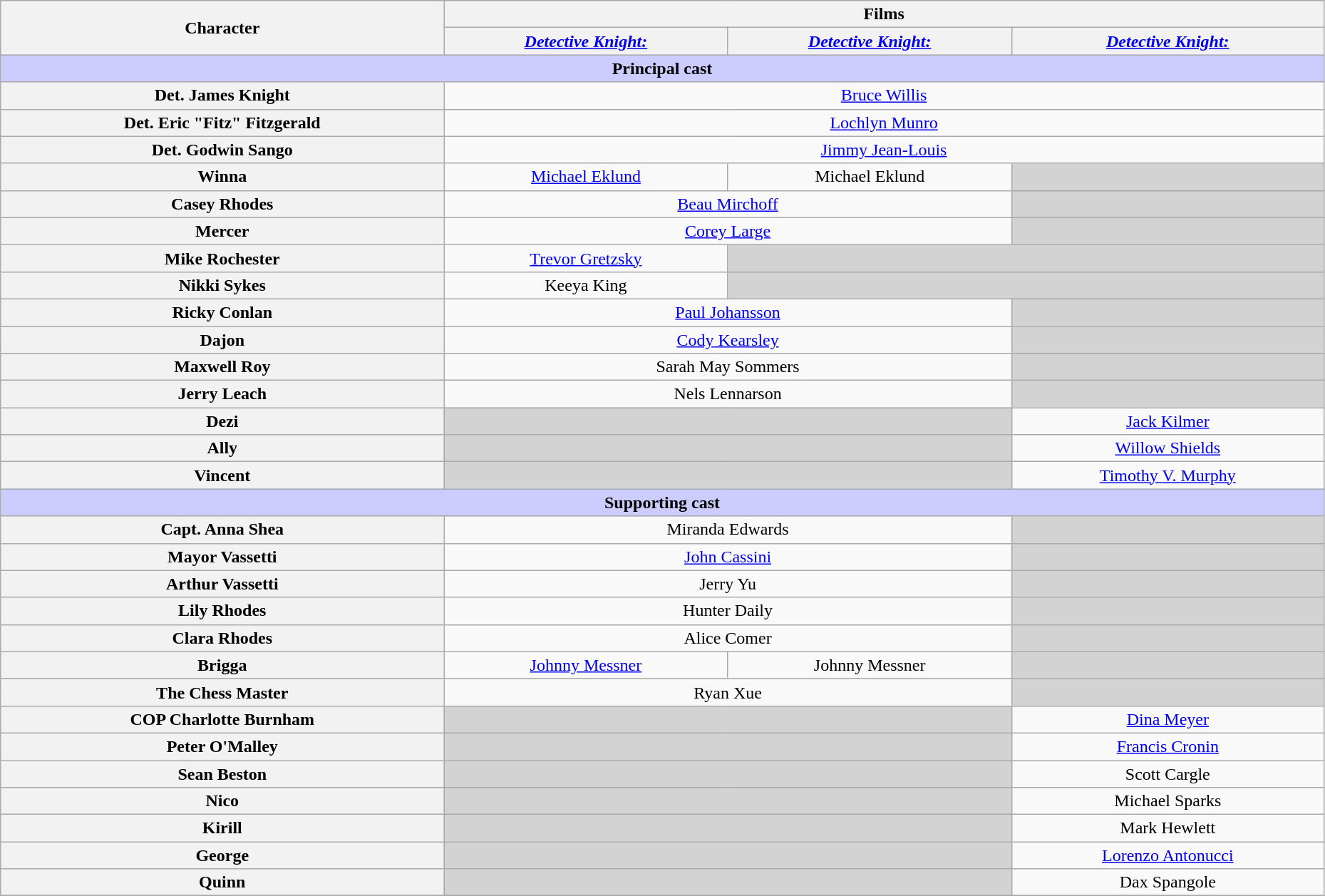<table class="wikitable plainrowheaders" style="text-align:center; width:98%;">
<tr>
<th rowspan="2">Character</th>
<th colspan="3">Films</th>
</tr>
<tr>
<th><em><a href='#'>Detective Knight: <br></a></em></th>
<th><em><a href='#'>Detective Knight: <br></a></em></th>
<th><em><a href='#'>Detective Knight: <br></a></em></th>
</tr>
<tr>
<th style="background-color:#ccccff;" colspan="4">Principal cast</th>
</tr>
<tr>
<th>Det. James Knight</th>
<td colspan="3"><a href='#'>Bruce Willis</a></td>
</tr>
<tr>
<th>Det. Eric "Fitz" Fitzgerald</th>
<td colspan="3"><a href='#'>Lochlyn Munro</a></td>
</tr>
<tr>
<th>Det. Godwin Sango</th>
<td colspan="3"><a href='#'>Jimmy Jean-Louis</a></td>
</tr>
<tr>
<th>Winna</th>
<td><a href='#'>Michael Eklund</a></td>
<td>Michael Eklund</td>
<td style="background:lightgrey;"> </td>
</tr>
<tr>
<th>Casey Rhodes</th>
<td colspan="2"><a href='#'>Beau Mirchoff</a></td>
<td style="background:lightgrey;"> </td>
</tr>
<tr>
<th>Mercer</th>
<td colspan="2"><a href='#'>Corey Large</a></td>
<td style="background:lightgrey;"> </td>
</tr>
<tr>
<th>Mike Rochester</th>
<td><a href='#'>Trevor Gretzsky</a></td>
<td colspan="2" style="background:lightgrey;"> </td>
</tr>
<tr>
<th>Nikki Sykes</th>
<td>Keeya King</td>
<td colspan="2" style="background:lightgrey;"> </td>
</tr>
<tr>
<th>Ricky Conlan <br></th>
<td colspan="2"><a href='#'>Paul Johansson</a></td>
<td style="background:lightgrey;"> </td>
</tr>
<tr>
<th>Dajon</th>
<td colspan="2"><a href='#'>Cody Kearsley</a></td>
<td style="background:lightgrey;"> </td>
</tr>
<tr>
<th>Maxwell Roy</th>
<td colspan="2">Sarah May Sommers</td>
<td style="background:lightgrey;"> </td>
</tr>
<tr>
<th>Jerry Leach</th>
<td colspan="2">Nels Lennarson</td>
<td style="background:lightgrey;"> </td>
</tr>
<tr>
<th>Dezi</th>
<td colspan="2" style="background:lightgrey;"> </td>
<td><a href='#'>Jack Kilmer</a></td>
</tr>
<tr>
<th>Ally</th>
<td colspan="2" style="background:lightgrey;"> </td>
<td><a href='#'>Willow Shields</a></td>
</tr>
<tr>
<th>Vincent</th>
<td colspan="2" style="background:lightgrey;"> </td>
<td><a href='#'>Timothy V. Murphy</a></td>
</tr>
<tr>
<th style="background-color:#ccccff;" colspan="4">Supporting cast</th>
</tr>
<tr>
<th>Capt. Anna Shea</th>
<td colspan="2">Miranda Edwards</td>
<td style="background:lightgrey;"> </td>
</tr>
<tr>
<th>Mayor Vassetti</th>
<td colspan="2"><a href='#'>John Cassini</a></td>
<td style="background:lightgrey;"> </td>
</tr>
<tr>
<th>Arthur Vassetti</th>
<td colspan="2">Jerry Yu</td>
<td style="background:lightgrey;"> </td>
</tr>
<tr>
<th>Lily Rhodes</th>
<td colspan="2">Hunter Daily</td>
<td style="background:lightgrey;"> </td>
</tr>
<tr>
<th>Clara Rhodes</th>
<td colspan="2">Alice Comer</td>
<td style="background:lightgrey;"> </td>
</tr>
<tr>
<th>Brigga</th>
<td><a href='#'>Johnny Messner</a></td>
<td>Johnny Messner</td>
<td style="background:lightgrey;"> </td>
</tr>
<tr>
<th>The Chess Master</th>
<td colspan="2">Ryan Xue</td>
<td style="background:lightgrey;"> </td>
</tr>
<tr>
<th>COP Charlotte Burnham</th>
<td colspan="2" style="background:lightgrey;"> </td>
<td><a href='#'>Dina Meyer</a></td>
</tr>
<tr>
<th>Peter O'Malley</th>
<td colspan="2" style="background:lightgrey;"> </td>
<td><a href='#'>Francis Cronin</a></td>
</tr>
<tr>
<th>Sean Beston</th>
<td colspan="2" style="background:lightgrey;"> </td>
<td>Scott Cargle</td>
</tr>
<tr>
<th>Nico</th>
<td colspan="2" style="background:lightgrey;"> </td>
<td>Michael Sparks</td>
</tr>
<tr>
<th>Kirill</th>
<td colspan="2" style="background:lightgrey;"> </td>
<td>Mark Hewlett</td>
</tr>
<tr>
<th>George</th>
<td colspan="2" style="background:lightgrey;"> </td>
<td><a href='#'>Lorenzo Antonucci</a></td>
</tr>
<tr>
<th>Quinn</th>
<td colspan="2" style="background:lightgrey;"> </td>
<td>Dax Spangole</td>
</tr>
<tr>
</tr>
</table>
